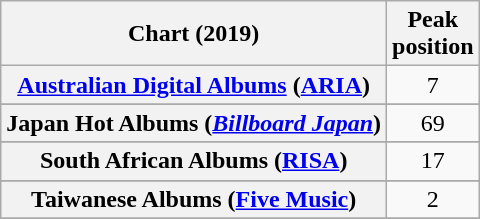<table class="wikitable sortable plainrowheaders" style="text-align:center">
<tr>
<th scope="col">Chart (2019)</th>
<th scope="col">Peak<br>position</th>
</tr>
<tr>
<th scope="row"><a href='#'>Australian Digital Albums</a> (<a href='#'>ARIA</a>)</th>
<td>7</td>
</tr>
<tr>
</tr>
<tr>
</tr>
<tr>
</tr>
<tr>
<th scope="row">Japan Hot Albums (<em><a href='#'>Billboard Japan</a></em>)</th>
<td>69</td>
</tr>
<tr>
</tr>
<tr>
</tr>
<tr>
<th scope="row">South African Albums (<a href='#'>RISA</a>)</th>
<td>17</td>
</tr>
<tr>
</tr>
<tr>
</tr>
<tr>
<th scope="row">Taiwanese Albums (<a href='#'>Five Music</a>)</th>
<td style="text-align:center;">2</td>
</tr>
<tr>
</tr>
</table>
